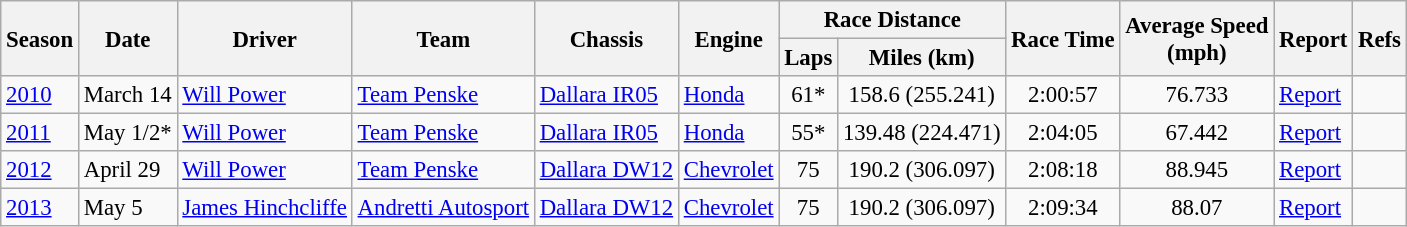<table class="wikitable" style="font-size: 95%;">
<tr>
<th rowspan="2">Season</th>
<th rowspan="2">Date</th>
<th rowspan="2">Driver</th>
<th rowspan="2">Team</th>
<th rowspan="2">Chassis</th>
<th rowspan="2">Engine</th>
<th colspan="2">Race Distance</th>
<th rowspan="2">Race Time</th>
<th rowspan="2">Average Speed<br>(mph)</th>
<th rowspan="2">Report</th>
<th rowspan="2">Refs</th>
</tr>
<tr>
<th>Laps</th>
<th>Miles (km)</th>
</tr>
<tr>
<td><a href='#'>2010</a></td>
<td>March 14</td>
<td> <a href='#'>Will Power</a></td>
<td><a href='#'>Team Penske</a></td>
<td><a href='#'>Dallara IR05</a></td>
<td><a href='#'>Honda</a></td>
<td align="center">61*</td>
<td align="center">158.6 (255.241)</td>
<td align="center">2:00:57</td>
<td align="center">76.733</td>
<td><a href='#'>Report</a></td>
<td align="center"></td>
</tr>
<tr>
<td><a href='#'>2011</a></td>
<td>May 1/2*</td>
<td> <a href='#'>Will Power</a></td>
<td><a href='#'>Team Penske</a></td>
<td><a href='#'>Dallara IR05</a></td>
<td><a href='#'>Honda</a></td>
<td align="center">55*</td>
<td align="center">139.48 (224.471)</td>
<td align="center">2:04:05</td>
<td align="center">67.442</td>
<td><a href='#'>Report</a></td>
<td align="center"></td>
</tr>
<tr>
<td><a href='#'>2012</a></td>
<td>April 29</td>
<td> <a href='#'>Will Power</a></td>
<td><a href='#'>Team Penske</a></td>
<td><a href='#'>Dallara DW12</a></td>
<td><a href='#'>Chevrolet</a></td>
<td align="center">75</td>
<td align="center">190.2 (306.097)</td>
<td align="center">2:08:18</td>
<td align="center">88.945</td>
<td><a href='#'>Report</a></td>
<td align="center"></td>
</tr>
<tr>
<td><a href='#'>2013</a></td>
<td>May 5</td>
<td> <a href='#'>James Hinchcliffe</a></td>
<td><a href='#'>Andretti Autosport</a></td>
<td><a href='#'>Dallara DW12</a></td>
<td><a href='#'>Chevrolet</a></td>
<td align="center">75</td>
<td align="center">190.2 (306.097)</td>
<td align="center">2:09:34</td>
<td align="center">88.07</td>
<td><a href='#'>Report</a></td>
<td align="center"></td>
</tr>
</table>
